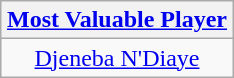<table class=wikitable style="text-align:center; margin:auto">
<tr>
<th><a href='#'>Most Valuable Player</a></th>
</tr>
<tr>
<td> <a href='#'>Djeneba N'Diaye</a></td>
</tr>
</table>
